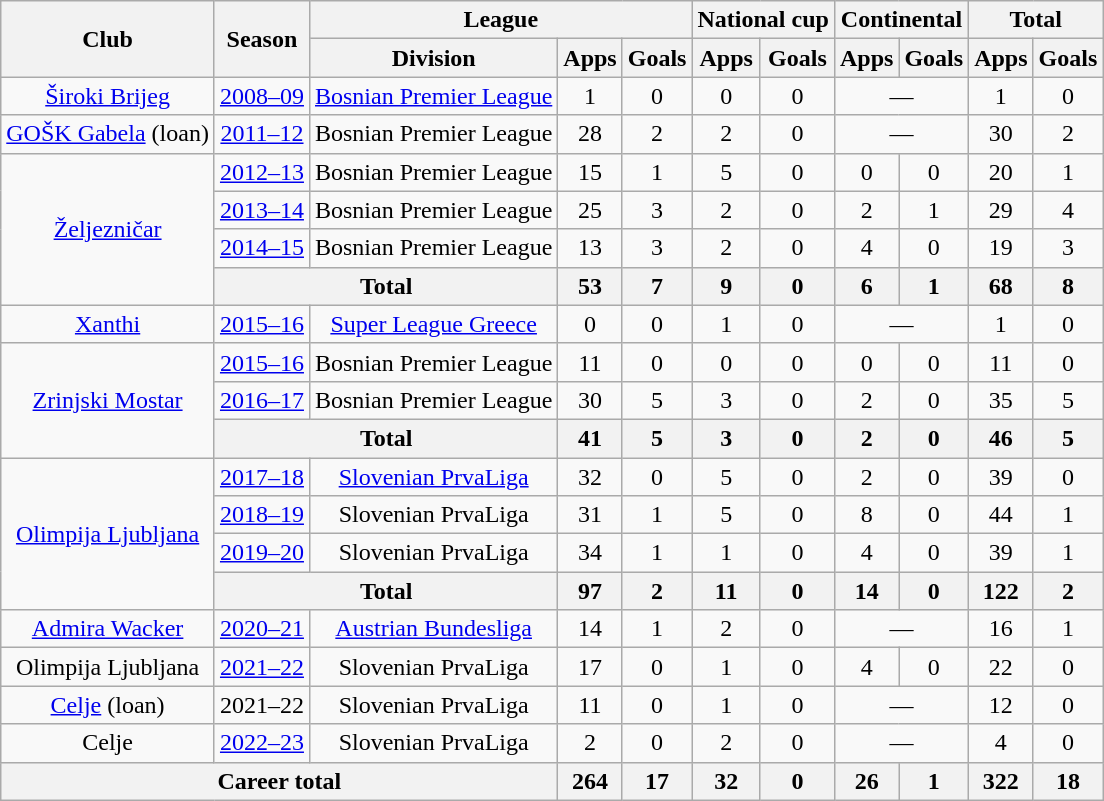<table class=wikitable style="text-align: center">
<tr>
<th rowspan=2>Club</th>
<th rowspan=2>Season</th>
<th colspan=3>League</th>
<th colspan=2>National cup</th>
<th colspan=2>Continental</th>
<th colspan=2>Total</th>
</tr>
<tr>
<th>Division</th>
<th>Apps</th>
<th>Goals</th>
<th>Apps</th>
<th>Goals</th>
<th>Apps</th>
<th>Goals</th>
<th>Apps</th>
<th>Goals</th>
</tr>
<tr>
<td><a href='#'>Široki Brijeg</a></td>
<td><a href='#'>2008–09</a></td>
<td><a href='#'>Bosnian Premier League</a></td>
<td>1</td>
<td>0</td>
<td>0</td>
<td>0</td>
<td colspan=2>—</td>
<td>1</td>
<td>0</td>
</tr>
<tr>
<td><a href='#'>GOŠK Gabela</a> (loan)</td>
<td><a href='#'>2011–12</a></td>
<td>Bosnian Premier League</td>
<td>28</td>
<td>2</td>
<td>2</td>
<td>0</td>
<td colspan=2>—</td>
<td>30</td>
<td>2</td>
</tr>
<tr>
<td rowspan=4><a href='#'>Željezničar</a></td>
<td><a href='#'>2012–13</a></td>
<td>Bosnian Premier League</td>
<td>15</td>
<td>1</td>
<td>5</td>
<td>0</td>
<td>0</td>
<td>0</td>
<td>20</td>
<td>1</td>
</tr>
<tr>
<td><a href='#'>2013–14</a></td>
<td>Bosnian Premier League</td>
<td>25</td>
<td>3</td>
<td>2</td>
<td>0</td>
<td>2</td>
<td>1</td>
<td>29</td>
<td>4</td>
</tr>
<tr>
<td><a href='#'>2014–15</a></td>
<td>Bosnian Premier League</td>
<td>13</td>
<td>3</td>
<td>2</td>
<td>0</td>
<td>4</td>
<td>0</td>
<td>19</td>
<td>3</td>
</tr>
<tr>
<th colspan=2>Total</th>
<th>53</th>
<th>7</th>
<th>9</th>
<th>0</th>
<th>6</th>
<th>1</th>
<th>68</th>
<th>8</th>
</tr>
<tr>
<td><a href='#'>Xanthi</a></td>
<td><a href='#'>2015–16</a></td>
<td><a href='#'>Super League Greece</a></td>
<td>0</td>
<td>0</td>
<td>1</td>
<td>0</td>
<td colspan=2>—</td>
<td>1</td>
<td>0</td>
</tr>
<tr>
<td rowspan=3><a href='#'>Zrinjski Mostar</a></td>
<td><a href='#'>2015–16</a></td>
<td>Bosnian Premier League</td>
<td>11</td>
<td>0</td>
<td>0</td>
<td>0</td>
<td>0</td>
<td>0</td>
<td>11</td>
<td>0</td>
</tr>
<tr>
<td><a href='#'>2016–17</a></td>
<td>Bosnian Premier League</td>
<td>30</td>
<td>5</td>
<td>3</td>
<td>0</td>
<td>2</td>
<td>0</td>
<td>35</td>
<td>5</td>
</tr>
<tr>
<th colspan=2>Total</th>
<th>41</th>
<th>5</th>
<th>3</th>
<th>0</th>
<th>2</th>
<th>0</th>
<th>46</th>
<th>5</th>
</tr>
<tr>
<td rowspan=4><a href='#'>Olimpija Ljubljana</a></td>
<td><a href='#'>2017–18</a></td>
<td><a href='#'>Slovenian PrvaLiga</a></td>
<td>32</td>
<td>0</td>
<td>5</td>
<td>0</td>
<td>2</td>
<td>0</td>
<td>39</td>
<td>0</td>
</tr>
<tr>
<td><a href='#'>2018–19</a></td>
<td>Slovenian PrvaLiga</td>
<td>31</td>
<td>1</td>
<td>5</td>
<td>0</td>
<td>8</td>
<td>0</td>
<td>44</td>
<td>1</td>
</tr>
<tr>
<td><a href='#'>2019–20</a></td>
<td>Slovenian PrvaLiga</td>
<td>34</td>
<td>1</td>
<td>1</td>
<td>0</td>
<td>4</td>
<td>0</td>
<td>39</td>
<td>1</td>
</tr>
<tr>
<th colspan=2>Total</th>
<th>97</th>
<th>2</th>
<th>11</th>
<th>0</th>
<th>14</th>
<th>0</th>
<th>122</th>
<th>2</th>
</tr>
<tr>
<td><a href='#'>Admira Wacker</a></td>
<td><a href='#'>2020–21</a></td>
<td><a href='#'>Austrian Bundesliga</a></td>
<td>14</td>
<td>1</td>
<td>2</td>
<td>0</td>
<td colspan=2>—</td>
<td>16</td>
<td>1</td>
</tr>
<tr>
<td>Olimpija Ljubljana</td>
<td><a href='#'>2021–22</a></td>
<td>Slovenian PrvaLiga</td>
<td>17</td>
<td>0</td>
<td>1</td>
<td>0</td>
<td>4</td>
<td>0</td>
<td>22</td>
<td>0</td>
</tr>
<tr>
<td><a href='#'>Celje</a> (loan)</td>
<td>2021–22</td>
<td>Slovenian PrvaLiga</td>
<td>11</td>
<td>0</td>
<td>1</td>
<td>0</td>
<td colspan="2">—</td>
<td>12</td>
<td>0</td>
</tr>
<tr>
<td>Celje</td>
<td><a href='#'>2022–23</a></td>
<td>Slovenian PrvaLiga</td>
<td>2</td>
<td>0</td>
<td>2</td>
<td>0</td>
<td colspan="2">—</td>
<td>4</td>
<td>0</td>
</tr>
<tr>
<th colspan=3>Career total</th>
<th>264</th>
<th>17</th>
<th>32</th>
<th>0</th>
<th>26</th>
<th>1</th>
<th>322</th>
<th>18</th>
</tr>
</table>
